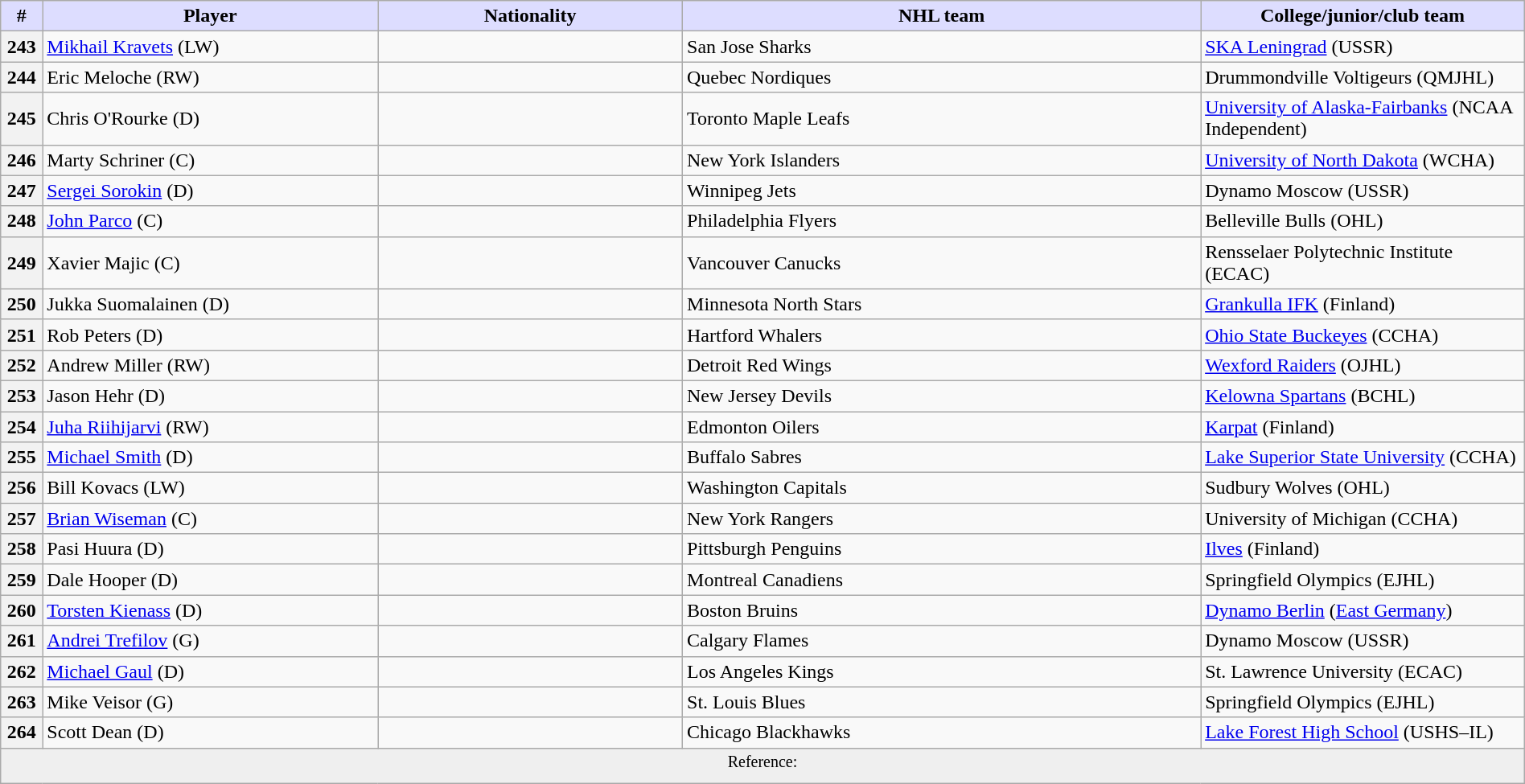<table class="wikitable" style="width: 100%">
<tr>
<th style="background:#ddf; width:2.75%;">#</th>
<th style="background:#ddf; width:22.0%;">Player</th>
<th style="background:#ddf; width:20.0%;">Nationality</th>
<th style="background:#ddf; width:34.0%;">NHL team</th>
<th style="background:#ddf; width:100.0%;">College/junior/club team</th>
</tr>
<tr>
<th>243</th>
<td><a href='#'>Mikhail Kravets</a> (LW)</td>
<td></td>
<td>San Jose Sharks</td>
<td><a href='#'>SKA Leningrad</a> (USSR)</td>
</tr>
<tr>
<th>244</th>
<td>Eric Meloche (RW)</td>
<td></td>
<td>Quebec Nordiques</td>
<td>Drummondville Voltigeurs  (QMJHL)</td>
</tr>
<tr>
<th>245</th>
<td>Chris O'Rourke (D)</td>
<td></td>
<td>Toronto Maple Leafs</td>
<td><a href='#'>University of Alaska-Fairbanks</a> (NCAA Independent)</td>
</tr>
<tr>
<th>246</th>
<td>Marty Schriner (C)</td>
<td></td>
<td>New York Islanders</td>
<td><a href='#'>University of North Dakota</a> (WCHA)</td>
</tr>
<tr>
<th>247</th>
<td><a href='#'>Sergei Sorokin</a> (D)</td>
<td></td>
<td>Winnipeg Jets</td>
<td>Dynamo Moscow (USSR)</td>
</tr>
<tr>
<th>248</th>
<td><a href='#'>John Parco</a> (C)</td>
<td></td>
<td>Philadelphia Flyers</td>
<td>Belleville Bulls (OHL)</td>
</tr>
<tr>
<th>249</th>
<td>Xavier Majic (C)</td>
<td></td>
<td>Vancouver Canucks</td>
<td>Rensselaer Polytechnic Institute (ECAC)</td>
</tr>
<tr>
<th>250</th>
<td>Jukka Suomalainen (D)</td>
<td></td>
<td>Minnesota North Stars</td>
<td><a href='#'>Grankulla IFK</a> (Finland)</td>
</tr>
<tr>
<th>251</th>
<td>Rob Peters (D)</td>
<td></td>
<td>Hartford Whalers</td>
<td><a href='#'>Ohio State Buckeyes</a> (CCHA)</td>
</tr>
<tr>
<th>252</th>
<td>Andrew Miller (RW)</td>
<td></td>
<td>Detroit Red Wings</td>
<td><a href='#'>Wexford Raiders</a> (OJHL)</td>
</tr>
<tr>
<th>253</th>
<td>Jason Hehr (D)</td>
<td></td>
<td>New Jersey Devils</td>
<td><a href='#'>Kelowna Spartans</a> (BCHL)</td>
</tr>
<tr>
<th>254</th>
<td><a href='#'>Juha Riihijarvi</a> (RW)</td>
<td></td>
<td>Edmonton Oilers</td>
<td><a href='#'>Karpat</a> (Finland)</td>
</tr>
<tr>
<th>255</th>
<td><a href='#'>Michael Smith</a> (D)</td>
<td></td>
<td>Buffalo Sabres</td>
<td><a href='#'>Lake Superior State University</a> (CCHA)</td>
</tr>
<tr>
<th>256</th>
<td>Bill Kovacs (LW)</td>
<td></td>
<td>Washington Capitals</td>
<td>Sudbury Wolves (OHL)</td>
</tr>
<tr>
<th>257</th>
<td><a href='#'>Brian Wiseman</a> (C)</td>
<td></td>
<td>New York Rangers</td>
<td>University of Michigan (CCHA)</td>
</tr>
<tr>
<th>258</th>
<td>Pasi Huura (D)</td>
<td></td>
<td>Pittsburgh Penguins</td>
<td><a href='#'>Ilves</a> (Finland)</td>
</tr>
<tr>
<th>259</th>
<td>Dale Hooper (D)</td>
<td></td>
<td>Montreal Canadiens</td>
<td>Springfield Olympics (EJHL)</td>
</tr>
<tr>
<th>260</th>
<td><a href='#'>Torsten Kienass</a> (D)</td>
<td></td>
<td>Boston Bruins</td>
<td><a href='#'>Dynamo Berlin</a> (<a href='#'>East Germany</a>)</td>
</tr>
<tr>
<th>261</th>
<td><a href='#'>Andrei Trefilov</a> (G)</td>
<td></td>
<td>Calgary Flames</td>
<td>Dynamo Moscow (USSR)</td>
</tr>
<tr>
<th>262</th>
<td><a href='#'>Michael Gaul</a> (D)</td>
<td></td>
<td>Los Angeles Kings</td>
<td>St. Lawrence University (ECAC)</td>
</tr>
<tr>
<th>263</th>
<td>Mike Veisor (G)</td>
<td></td>
<td>St. Louis Blues</td>
<td>Springfield Olympics (EJHL)</td>
</tr>
<tr>
<th>264</th>
<td>Scott Dean (D)</td>
<td></td>
<td>Chicago Blackhawks</td>
<td><a href='#'>Lake Forest High School</a> (USHS–IL)</td>
</tr>
<tr>
<td align=center colspan="6" bgcolor="#efefef"><sup>Reference:  </sup></td>
</tr>
</table>
